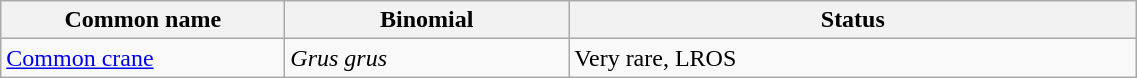<table width=60% class="wikitable">
<tr>
<th width=25%>Common name</th>
<th width=25%>Binomial</th>
<th width=50%>Status</th>
</tr>
<tr>
<td><a href='#'>Common crane</a></td>
<td><em>Grus grus</em></td>
<td>Very rare, LROS</td>
</tr>
</table>
